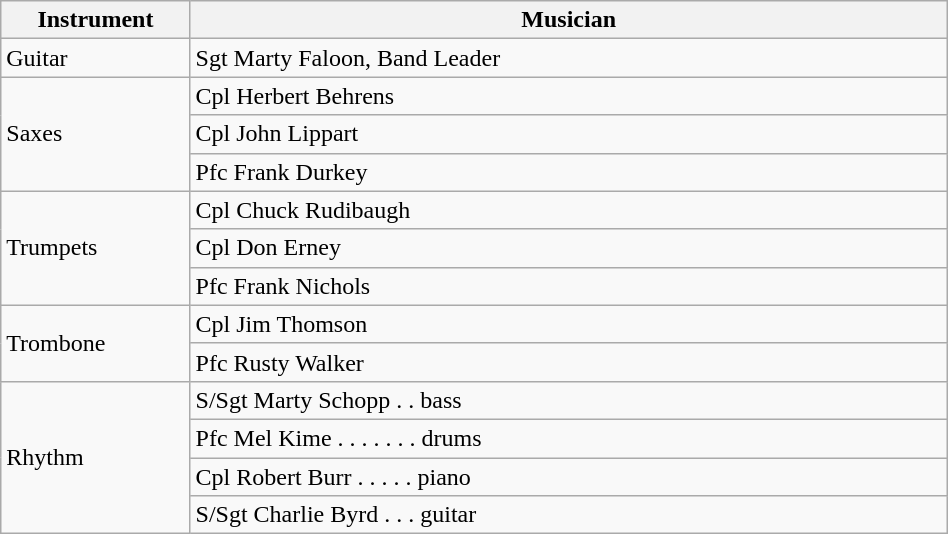<table class="wikitable" style="width:50%;">
<tr>
<th style="width:20%;">Instrument</th>
<th style="width:80%;">Musician</th>
</tr>
<tr>
<td>Guitar</td>
<td>Sgt Marty Faloon, Band Leader</td>
</tr>
<tr>
<td rowspan="3">Saxes</td>
<td>Cpl Herbert Behrens</td>
</tr>
<tr>
<td>Cpl John Lippart</td>
</tr>
<tr>
<td>Pfc Frank Durkey</td>
</tr>
<tr>
<td rowspan="3">Trumpets</td>
<td>Cpl Chuck Rudibaugh</td>
</tr>
<tr>
<td>Cpl Don Erney</td>
</tr>
<tr>
<td>Pfc Frank Nichols</td>
</tr>
<tr>
<td rowspan="2">Trombone</td>
<td>Cpl Jim Thomson</td>
</tr>
<tr>
<td>Pfc Rusty Walker</td>
</tr>
<tr>
<td rowspan="4">Rhythm</td>
<td>S/Sgt Marty Schopp . . bass</td>
</tr>
<tr>
<td>Pfc Mel Kime . . . . . . . drums</td>
</tr>
<tr>
<td>Cpl Robert Burr . . . . . piano</td>
</tr>
<tr>
<td>S/Sgt Charlie Byrd . . . guitar</td>
</tr>
</table>
